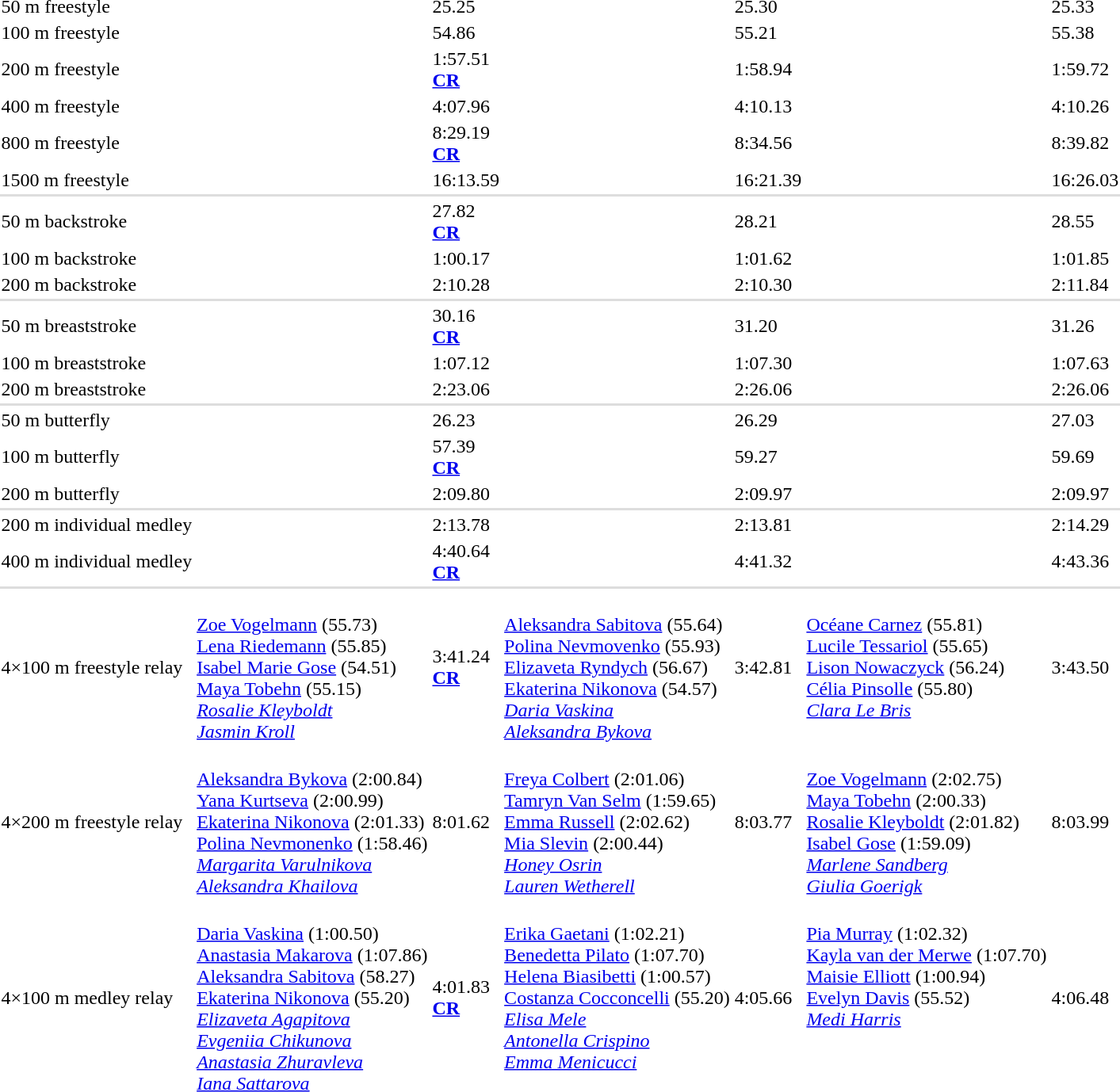<table>
<tr>
<td>50 m freestyle</td>
<td></td>
<td>25.25</td>
<td></td>
<td>25.30</td>
<td></td>
<td>25.33</td>
</tr>
<tr>
<td>100 m freestyle</td>
<td></td>
<td>54.86</td>
<td></td>
<td>55.21</td>
<td></td>
<td>55.38</td>
</tr>
<tr>
<td>200 m freestyle</td>
<td></td>
<td>1:57.51<br><strong><a href='#'>CR</a></strong></td>
<td></td>
<td>1:58.94</td>
<td></td>
<td>1:59.72</td>
</tr>
<tr>
<td>400 m freestyle</td>
<td></td>
<td>4:07.96</td>
<td></td>
<td>4:10.13</td>
<td></td>
<td>4:10.26</td>
</tr>
<tr>
<td>800 m freestyle</td>
<td></td>
<td>8:29.19<br><strong><a href='#'>CR</a></strong></td>
<td></td>
<td>8:34.56</td>
<td></td>
<td>8:39.82</td>
</tr>
<tr>
<td>1500 m freestyle</td>
<td></td>
<td>16:13.59</td>
<td></td>
<td>16:21.39</td>
<td></td>
<td>16:26.03</td>
</tr>
<tr bgcolor=#DDDDDD>
<td colspan=7></td>
</tr>
<tr>
<td>50 m backstroke</td>
<td></td>
<td>27.82<br><strong><a href='#'>CR</a></strong></td>
<td></td>
<td>28.21</td>
<td></td>
<td>28.55</td>
</tr>
<tr>
<td>100 m backstroke</td>
<td></td>
<td>1:00.17</td>
<td></td>
<td>1:01.62</td>
<td></td>
<td>1:01.85</td>
</tr>
<tr>
<td>200 m backstroke</td>
<td></td>
<td>2:10.28</td>
<td></td>
<td>2:10.30</td>
<td></td>
<td>2:11.84</td>
</tr>
<tr bgcolor=#DDDDDD>
<td colspan=7></td>
</tr>
<tr>
<td>50 m breaststroke</td>
<td></td>
<td>30.16<br><strong><a href='#'>CR</a></strong></td>
<td></td>
<td>31.20</td>
<td></td>
<td>31.26</td>
</tr>
<tr>
<td>100 m breaststroke</td>
<td></td>
<td>1:07.12</td>
<td></td>
<td>1:07.30</td>
<td></td>
<td>1:07.63</td>
</tr>
<tr>
<td>200 m breaststroke</td>
<td></td>
<td>2:23.06</td>
<td></td>
<td>2:26.06</td>
<td></td>
<td>2:26.06</td>
</tr>
<tr bgcolor=#DDDDDD>
<td colspan=7></td>
</tr>
<tr>
<td>50 m butterfly</td>
<td></td>
<td>26.23</td>
<td></td>
<td>26.29</td>
<td></td>
<td>27.03</td>
</tr>
<tr>
<td>100 m butterfly</td>
<td></td>
<td>57.39<br><strong><a href='#'>CR</a></strong></td>
<td></td>
<td>59.27</td>
<td></td>
<td>59.69</td>
</tr>
<tr>
<td>200 m butterfly</td>
<td></td>
<td>2:09.80</td>
<td></td>
<td>2:09.97</td>
<td></td>
<td>2:09.97</td>
</tr>
<tr bgcolor=#DDDDDD>
<td colspan=7></td>
</tr>
<tr>
<td>200 m individual medley</td>
<td></td>
<td>2:13.78</td>
<td></td>
<td>2:13.81</td>
<td></td>
<td>2:14.29</td>
</tr>
<tr>
<td>400 m individual medley</td>
<td></td>
<td>4:40.64<br><strong><a href='#'>CR</a></strong></td>
<td></td>
<td>4:41.32</td>
<td></td>
<td>4:43.36</td>
</tr>
<tr bgcolor=#DDDDDD>
<td colspan=7></td>
</tr>
<tr>
<td>4×100 m freestyle relay</td>
<td><br><a href='#'>Zoe Vogelmann</a> (55.73)<br><a href='#'>Lena Riedemann</a> (55.85)<br><a href='#'>Isabel Marie Gose</a> (54.51)<br><a href='#'>Maya Tobehn</a> (55.15)<br><em><a href='#'>Rosalie Kleyboldt</a><br><a href='#'>Jasmin Kroll</a></em></td>
<td>3:41.24<br><strong><a href='#'>CR</a></strong></td>
<td><br><a href='#'>Aleksandra Sabitova</a> (55.64)<br><a href='#'>Polina Nevmovenko</a> (55.93)<br><a href='#'>Elizaveta Ryndych</a> (56.67)<br><a href='#'>Ekaterina Nikonova</a> (54.57)<br><em><a href='#'>Daria Vaskina</a><br><a href='#'>Aleksandra Bykova</a></em></td>
<td>3:42.81</td>
<td valign=top><br><a href='#'>Océane Carnez</a> (55.81)<br><a href='#'>Lucile Tessariol</a> (55.65)<br><a href='#'>Lison Nowaczyck</a> (56.24)<br><a href='#'>Célia Pinsolle</a> (55.80)<br><em><a href='#'>Clara Le Bris</a></em></td>
<td>3:43.50</td>
</tr>
<tr>
<td>4×200 m freestyle relay</td>
<td><br><a href='#'>Aleksandra Bykova</a> (2:00.84)<br><a href='#'>Yana Kurtseva</a> (2:00.99)<br><a href='#'>Ekaterina Nikonova</a> (2:01.33)<br><a href='#'>Polina Nevmonenko</a> (1:58.46)<br><em><a href='#'>Margarita Varulnikova</a><br><a href='#'>Aleksandra Khailova</a></em></td>
<td>8:01.62</td>
<td><br><a href='#'>Freya Colbert</a> (2:01.06)<br><a href='#'>Tamryn Van Selm</a> (1:59.65)<br><a href='#'>Emma Russell</a> (2:02.62)<br><a href='#'>Mia Slevin</a> (2:00.44)<br><em><a href='#'>Honey Osrin</a><br><a href='#'>Lauren Wetherell</a></em></td>
<td>8:03.77</td>
<td valign=top><br><a href='#'>Zoe Vogelmann</a> (2:02.75)<br><a href='#'>Maya Tobehn</a> (2:00.33)<br><a href='#'>Rosalie Kleyboldt</a> (2:01.82)<br><a href='#'>Isabel Gose</a> (1:59.09)<br><em><a href='#'>Marlene Sandberg</a><br><a href='#'>Giulia Goerigk</a></em></td>
<td>8:03.99</td>
</tr>
<tr>
<td>4×100 m medley relay</td>
<td><br><a href='#'>Daria Vaskina</a> (1:00.50)<br><a href='#'>Anastasia Makarova</a> (1:07.86)<br><a href='#'>Aleksandra Sabitova</a> (58.27)<br><a href='#'>Ekaterina Nikonova</a> (55.20)<br><em><a href='#'>Elizaveta Agapitova</a><br><a href='#'>Evgeniia Chikunova</a><br><a href='#'>Anastasia Zhuravleva</a><br><a href='#'>Iana Sattarova</a></em></td>
<td>4:01.83<br><strong><a href='#'>CR</a></strong></td>
<td valign=top><br><a href='#'>Erika Gaetani</a> (1:02.21)<br><a href='#'>Benedetta Pilato</a> (1:07.70)<br><a href='#'>Helena Biasibetti</a> (1:00.57)<br><a href='#'>Costanza Cocconcelli</a> (55.20)<br><em><a href='#'>Elisa Mele</a><br><a href='#'>Antonella Crispino</a><br><a href='#'>Emma Menicucci</a></em></td>
<td>4:05.66</td>
<td valign=top><br><a href='#'>Pia Murray</a> (1:02.32)<br><a href='#'>Kayla van der Merwe</a> (1:07.70)<br><a href='#'>Maisie Elliott</a> (1:00.94)<br><a href='#'>Evelyn Davis</a> (55.52)<br><em><a href='#'>Medi Harris</a></em></td>
<td>4:06.48</td>
</tr>
</table>
